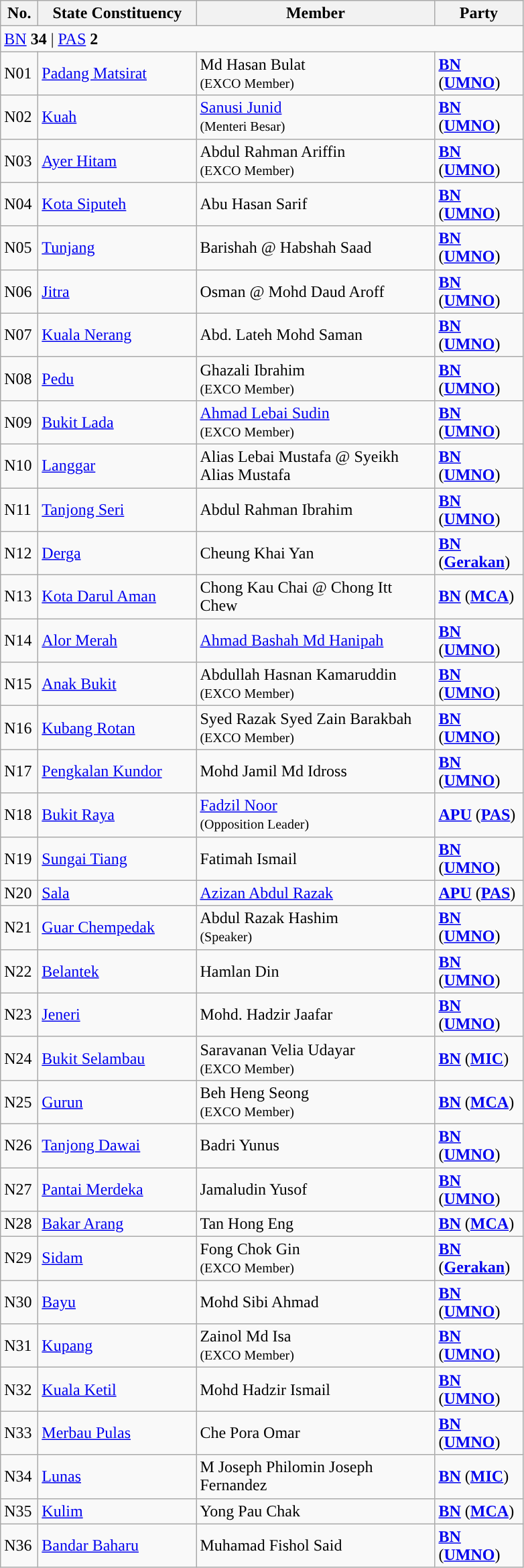<table class="wikitable sortable">
<tr>
<th style="width:30px;">No.</th>
<th style="width:150px;">State Constituency</th>
<th style="width:230px;">Member</th>
<th style="width:80px;">Party</th>
</tr>
<tr>
<td colspan="4"><a href='#'>BN</a> <strong>34</strong> | <a href='#'>PAS</a> <strong>2</strong></td>
</tr>
<tr>
<td>N01</td>
<td><a href='#'>Padang Matsirat</a></td>
<td>Md Hasan Bulat <br><small>(EXCO Member)</small></td>
<td><strong><a href='#'>BN</a></strong> (<strong><a href='#'>UMNO</a></strong>)</td>
</tr>
<tr>
<td>N02</td>
<td><a href='#'>Kuah</a></td>
<td><a href='#'>Sanusi Junid</a> <br><small>(Menteri Besar)</small></td>
<td><strong><a href='#'>BN</a></strong> (<strong><a href='#'>UMNO</a></strong>)</td>
</tr>
<tr>
<td>N03</td>
<td><a href='#'>Ayer Hitam</a></td>
<td>Abdul Rahman Ariffin <br><small>(EXCO Member)</small></td>
<td><strong><a href='#'>BN</a></strong> (<strong><a href='#'>UMNO</a></strong>)</td>
</tr>
<tr>
<td>N04</td>
<td><a href='#'>Kota Siputeh</a></td>
<td>Abu Hasan Sarif</td>
<td><strong><a href='#'>BN</a></strong> (<strong><a href='#'>UMNO</a></strong>)</td>
</tr>
<tr>
<td>N05</td>
<td><a href='#'>Tunjang</a></td>
<td>Barishah @ Habshah Saad</td>
<td><strong><a href='#'>BN</a></strong> (<strong><a href='#'>UMNO</a></strong>)</td>
</tr>
<tr>
<td>N06</td>
<td><a href='#'>Jitra</a></td>
<td>Osman @ Mohd Daud Aroff</td>
<td><strong><a href='#'>BN</a></strong> (<strong><a href='#'>UMNO</a></strong>)</td>
</tr>
<tr>
<td>N07</td>
<td><a href='#'>Kuala Nerang</a></td>
<td>Abd. Lateh Mohd Saman</td>
<td><strong><a href='#'>BN</a></strong> (<strong><a href='#'>UMNO</a></strong>)</td>
</tr>
<tr>
<td>N08</td>
<td><a href='#'>Pedu</a></td>
<td>Ghazali Ibrahim <br><small>(EXCO Member)</small></td>
<td><strong><a href='#'>BN</a></strong> (<strong><a href='#'>UMNO</a></strong>)</td>
</tr>
<tr>
<td>N09</td>
<td><a href='#'>Bukit Lada</a></td>
<td><a href='#'>Ahmad Lebai Sudin</a> <br><small>(EXCO Member)</small></td>
<td><strong><a href='#'>BN</a></strong> (<strong><a href='#'>UMNO</a></strong>)</td>
</tr>
<tr>
<td>N10</td>
<td><a href='#'>Langgar</a></td>
<td>Alias Lebai Mustafa @ Syeikh Alias Mustafa</td>
<td><strong><a href='#'>BN</a></strong> (<strong><a href='#'>UMNO</a></strong>)</td>
</tr>
<tr>
<td>N11</td>
<td><a href='#'>Tanjong Seri</a></td>
<td>Abdul Rahman Ibrahim</td>
<td><strong><a href='#'>BN</a></strong> (<strong><a href='#'>UMNO</a></strong>)</td>
</tr>
<tr>
<td>N12</td>
<td><a href='#'>Derga</a></td>
<td>Cheung Khai Yan</td>
<td><strong><a href='#'>BN</a></strong> (<strong><a href='#'>Gerakan</a></strong>)</td>
</tr>
<tr>
<td>N13</td>
<td><a href='#'>Kota Darul Aman</a></td>
<td>Chong Kau Chai @ Chong Itt Chew</td>
<td><strong><a href='#'>BN</a></strong> (<strong><a href='#'>MCA</a></strong>)</td>
</tr>
<tr>
<td>N14</td>
<td><a href='#'>Alor Merah</a></td>
<td><a href='#'>Ahmad Bashah Md Hanipah</a></td>
<td><strong><a href='#'>BN</a></strong> (<strong><a href='#'>UMNO</a></strong>)</td>
</tr>
<tr>
<td>N15</td>
<td><a href='#'>Anak Bukit</a></td>
<td>Abdullah Hasnan Kamaruddin <br><small>(EXCO Member)</small></td>
<td><strong><a href='#'>BN</a></strong> (<strong><a href='#'>UMNO</a></strong>)</td>
</tr>
<tr>
<td>N16</td>
<td><a href='#'>Kubang Rotan</a></td>
<td>Syed Razak Syed Zain Barakbah <br><small>(EXCO Member)</small></td>
<td><strong><a href='#'>BN</a></strong> (<strong><a href='#'>UMNO</a></strong>)</td>
</tr>
<tr>
<td>N17</td>
<td><a href='#'>Pengkalan Kundor</a></td>
<td>Mohd Jamil Md Idross</td>
<td><strong><a href='#'>BN</a></strong> (<strong><a href='#'>UMNO</a></strong>)</td>
</tr>
<tr>
<td>N18</td>
<td><a href='#'>Bukit Raya</a></td>
<td><a href='#'>Fadzil Noor</a> <br><small>(Opposition Leader)</small></td>
<td><strong><a href='#'>APU</a></strong> (<strong><a href='#'>PAS</a></strong>)</td>
</tr>
<tr>
<td>N19</td>
<td><a href='#'>Sungai Tiang</a></td>
<td>Fatimah Ismail</td>
<td><strong><a href='#'>BN</a></strong> (<strong><a href='#'>UMNO</a></strong>)</td>
</tr>
<tr>
<td>N20</td>
<td><a href='#'>Sala</a></td>
<td><a href='#'>Azizan Abdul Razak</a></td>
<td><strong><a href='#'>APU</a></strong> (<strong><a href='#'>PAS</a></strong>)</td>
</tr>
<tr>
<td>N21</td>
<td><a href='#'>Guar Chempedak</a></td>
<td>Abdul Razak Hashim <br><small>(Speaker)</small></td>
<td><strong><a href='#'>BN</a></strong> (<strong><a href='#'>UMNO</a></strong>)</td>
</tr>
<tr>
<td>N22</td>
<td><a href='#'>Belantek</a></td>
<td>Hamlan Din</td>
<td><strong><a href='#'>BN</a></strong> (<strong><a href='#'>UMNO</a></strong>)</td>
</tr>
<tr>
<td>N23</td>
<td><a href='#'>Jeneri</a></td>
<td>Mohd. Hadzir Jaafar</td>
<td><strong><a href='#'>BN</a></strong> (<strong><a href='#'>UMNO</a></strong>)</td>
</tr>
<tr>
<td>N24</td>
<td><a href='#'>Bukit Selambau</a></td>
<td>Saravanan Velia Udayar <br><small>(EXCO Member)</small></td>
<td><strong><a href='#'>BN</a></strong> (<strong><a href='#'>MIC</a></strong>)</td>
</tr>
<tr>
<td>N25</td>
<td><a href='#'>Gurun</a></td>
<td>Beh Heng Seong <br><small>(EXCO Member)</small></td>
<td><strong><a href='#'>BN</a></strong> (<strong><a href='#'>MCA</a></strong>)</td>
</tr>
<tr>
<td>N26</td>
<td><a href='#'>Tanjong Dawai</a></td>
<td>Badri Yunus</td>
<td><strong><a href='#'>BN</a></strong> (<strong><a href='#'>UMNO</a></strong>)</td>
</tr>
<tr>
<td>N27</td>
<td><a href='#'>Pantai Merdeka</a></td>
<td>Jamaludin Yusof</td>
<td><strong><a href='#'>BN</a></strong> (<strong><a href='#'>UMNO</a></strong>)</td>
</tr>
<tr>
<td>N28</td>
<td><a href='#'>Bakar Arang</a></td>
<td>Tan Hong Eng</td>
<td><strong><a href='#'>BN</a></strong> (<strong><a href='#'>MCA</a></strong>)</td>
</tr>
<tr>
<td>N29</td>
<td><a href='#'>Sidam</a></td>
<td>Fong Chok Gin <br><small>(EXCO Member)</small></td>
<td><strong><a href='#'>BN</a></strong> (<strong><a href='#'>Gerakan</a></strong>)</td>
</tr>
<tr>
<td>N30</td>
<td><a href='#'>Bayu</a></td>
<td>Mohd Sibi Ahmad</td>
<td><strong><a href='#'>BN</a></strong> (<strong><a href='#'>UMNO</a></strong>)</td>
</tr>
<tr>
<td>N31</td>
<td><a href='#'>Kupang</a></td>
<td>Zainol Md Isa <br><small>(EXCO Member)</small></td>
<td><strong><a href='#'>BN</a></strong> (<strong><a href='#'>UMNO</a></strong>)</td>
</tr>
<tr>
<td>N32</td>
<td><a href='#'>Kuala Ketil</a></td>
<td>Mohd Hadzir Ismail</td>
<td><strong><a href='#'>BN</a></strong> (<strong><a href='#'>UMNO</a></strong>)</td>
</tr>
<tr>
<td>N33</td>
<td><a href='#'>Merbau Pulas</a></td>
<td>Che Pora Omar</td>
<td><strong><a href='#'>BN</a></strong> (<strong><a href='#'>UMNO</a></strong>)</td>
</tr>
<tr>
<td>N34</td>
<td><a href='#'>Lunas</a></td>
<td>M Joseph Philomin Joseph Fernandez</td>
<td><strong><a href='#'>BN</a></strong> (<strong><a href='#'>MIC</a></strong>)</td>
</tr>
<tr>
<td>N35</td>
<td><a href='#'>Kulim</a></td>
<td>Yong Pau Chak</td>
<td><strong><a href='#'>BN</a></strong> (<strong><a href='#'>MCA</a></strong>)</td>
</tr>
<tr>
<td>N36</td>
<td><a href='#'>Bandar Baharu</a></td>
<td>Muhamad Fishol Said</td>
<td><strong><a href='#'>BN</a></strong> (<strong><a href='#'>UMNO</a></strong>)</td>
</tr>
</table>
